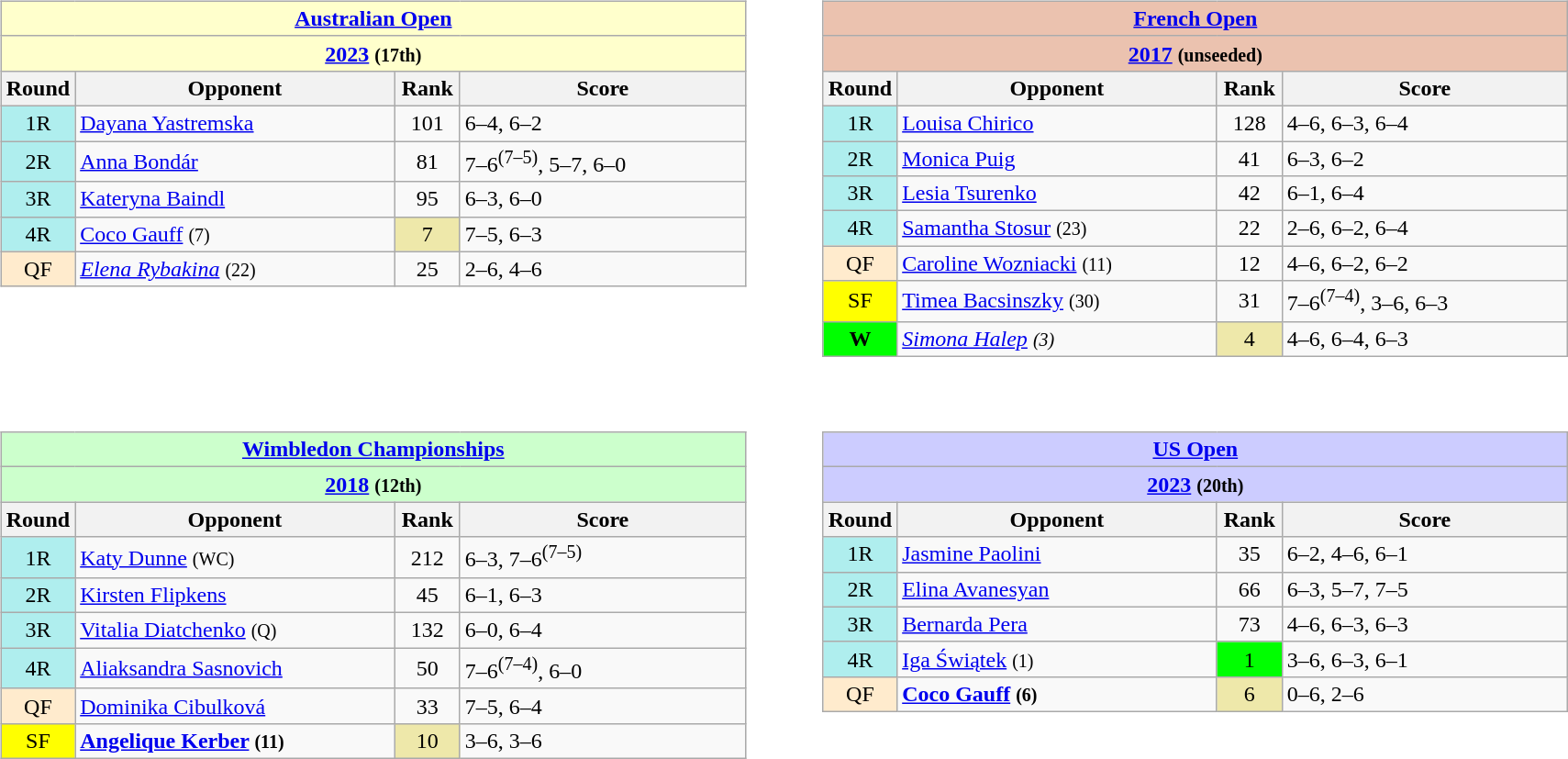<table style=width:95%>
<tr valign=top>
<td><br><table class="wikitable nowrap" style=float:left>
<tr>
<th colspan=4 style="background:#ffc;"><a href='#'>Australian Open</a></th>
</tr>
<tr>
<th colspan=4 style="background:#ffc;"><a href='#'>2023</a> <small>(17th)</small></th>
</tr>
<tr>
<th>Round</th>
<th width=225>Opponent</th>
<th width=40>Rank</th>
<th width=200>Score</th>
</tr>
<tr>
<td style="text-align:center; background:#afeeee;">1R</td>
<td> <a href='#'>Dayana Yastremska</a></td>
<td style=text-align:center>101</td>
<td>6–4, 6–2</td>
</tr>
<tr>
<td style="text-align:center; background:#afeeee;">2R</td>
<td> <a href='#'>Anna Bondár</a></td>
<td style=text-align:center>81</td>
<td>7–6<sup>(7–5)</sup>, 5–7, 6–0</td>
</tr>
<tr>
<td style="text-align:center; background:#afeeee;">3R</td>
<td> <a href='#'>Kateryna Baindl</a></td>
<td style="text-align:center;">95</td>
<td>6–3, 6–0</td>
</tr>
<tr>
<td style="text-align:center; background:#afeeee;">4R</td>
<td> <a href='#'>Coco Gauff</a> <small>(7)</small></td>
<td style="text-align:center; background:#eee8aa;">7</td>
<td>7–5, 6–3</td>
</tr>
<tr>
<td style="text-align:center; background:#ffebcd;">QF</td>
<td> <em><a href='#'>Elena Rybakina</a></em> <small>(22)</small></td>
<td style="text-align:center;">25</td>
<td>2–6, 4–6</td>
</tr>
</table>
</td>
<td><br><table class="wikitable nowrap" style=float:left>
<tr>
<th colspan=4 style="background:#ebc2af;"><a href='#'>French Open</a></th>
</tr>
<tr>
<th colspan=4 style="background:#ebc2af;"><a href='#'>2017</a> <small>(unseeded)</small></th>
</tr>
<tr>
<th>Round</th>
<th width=225>Opponent</th>
<th width=40>Rank</th>
<th width=200>Score</th>
</tr>
<tr>
<td style="text-align:center; background:#afeeee;">1R</td>
<td> <a href='#'>Louisa Chirico</a></td>
<td style=text-align:center>128</td>
<td>4–6, 6–3, 6–4</td>
</tr>
<tr>
<td style="text-align:center; background:#afeeee;">2R</td>
<td> <a href='#'>Monica Puig</a></td>
<td style=text-align:center>41</td>
<td>6–3, 6–2</td>
</tr>
<tr>
<td style="text-align:center; background:#afeeee;">3R</td>
<td> <a href='#'>Lesia Tsurenko</a></td>
<td style=text-align:center>42</td>
<td>6–1, 6–4</td>
</tr>
<tr>
<td style="text-align:center; background:#afeeee;">4R</td>
<td> <a href='#'>Samantha Stosur</a> <small>(23)</small></td>
<td style=text-align:center>22</td>
<td>2–6, 6–2, 6–4</td>
</tr>
<tr>
<td style="text-align:center; background:#ffebcd;">QF</td>
<td> <a href='#'>Caroline Wozniacki</a> <small>(11)</small></td>
<td style=text-align:center>12</td>
<td>4–6, 6–2, 6–2</td>
</tr>
<tr>
<td style="text-align:center; background:yellow;">SF</td>
<td> <a href='#'>Timea Bacsinszky</a> <small>(30)</small></td>
<td style=text-align:center>31</td>
<td>7–6<sup>(7–4)</sup>, 3–6, 6–3</td>
</tr>
<tr>
<td style="text-align:center; background:lime;"><strong>W</strong></td>
<td> <em><a href='#'>Simona Halep</a> <small>(3)</small></em></td>
<td style=text-align:center bgcolor=EEE8AA>4</td>
<td>4–6, 6–4, 6–3</td>
</tr>
</table>
</td>
<td></td>
</tr>
<tr valign=top>
<td><br><table class="wikitable nowrap" style=float:left>
<tr>
<th colspan=4 style="background:#cfc;"><a href='#'>Wimbledon Championships</a></th>
</tr>
<tr>
<th colspan=4 style="background:#cfc;"><a href='#'>2018</a> <small>(12th)</small></th>
</tr>
<tr>
<th>Round</th>
<th width=225>Opponent</th>
<th width=40>Rank</th>
<th width=200>Score</th>
</tr>
<tr>
<td style="text-align:center; background:#afeeee;">1R</td>
<td> <a href='#'>Katy Dunne</a> <small>(WC)</small></td>
<td style=text-align:center>212</td>
<td>6–3, 7–6<sup>(7–5)</sup></td>
</tr>
<tr>
<td style="text-align:center; background:#afeeee;">2R</td>
<td> <a href='#'>Kirsten Flipkens</a></td>
<td style=text-align:center>45</td>
<td>6–1, 6–3</td>
</tr>
<tr>
<td style="text-align:center; background:#afeeee;">3R</td>
<td> <a href='#'>Vitalia Diatchenko</a> <small>(Q)</small></td>
<td style=text-align:center>132</td>
<td>6–0, 6–4</td>
</tr>
<tr>
<td style="text-align:center; background:#afeeee;">4R</td>
<td> <a href='#'>Aliaksandra Sasnovich</a></td>
<td style=text-align:center>50</td>
<td>7–6<sup>(7–4)</sup>, 6–0</td>
</tr>
<tr>
<td style="text-align:center; background:#ffebcd;">QF</td>
<td> <a href='#'>Dominika Cibulková</a></td>
<td style=text-align:center>33</td>
<td>7–5, 6–4</td>
</tr>
<tr>
<td style="text-align:center; background:yellow;">SF</td>
<td> <strong><a href='#'>Angelique Kerber</a> <small>(11)</small></strong></td>
<td style=text-align:center bgcolor=EEE8AA>10</td>
<td>3–6, 3–6</td>
</tr>
</table>
</td>
<td><br><table class="wikitable nowrap" style=float:left>
<tr>
<th colspan=4 style="background:#ccf;"><a href='#'>US Open</a></th>
</tr>
<tr>
<th colspan=4 style="background:#ccf;"><a href='#'>2023</a> <small>(20th)</small></th>
</tr>
<tr>
<th>Round</th>
<th width=225>Opponent</th>
<th width=40>Rank</th>
<th width=200>Score</th>
</tr>
<tr>
<td style="text-align:center; background:#afeeee;">1R</td>
<td> <a href='#'>Jasmine Paolini</a></td>
<td style=text-align:center>35</td>
<td>6–2, 4–6, 6–1</td>
</tr>
<tr>
<td style="text-align:center; background:#afeeee;">2R</td>
<td> <a href='#'>Elina Avanesyan</a></td>
<td style=text-align:center>66</td>
<td>6–3, 5–7, 7–5</td>
</tr>
<tr>
<td style="text-align:center; background:#afeeee;">3R</td>
<td> <a href='#'>Bernarda Pera</a></td>
<td style=text-align:center>73</td>
<td>4–6, 6–3, 6–3</td>
</tr>
<tr>
<td style="text-align:center; background:#afeeee;">4R</td>
<td> <a href='#'>Iga Świątek</a> <small>(1)</small></td>
<td style=text-align:center bgcolor=Lime>1</td>
<td>3–6, 6–3, 6–1</td>
</tr>
<tr>
<td style="text-align:center; background:#ffebcd;">QF</td>
<td> <strong><a href='#'>Coco Gauff</a> <small>(6)</small></strong></td>
<td style=text-align:center bgcolor=EEE8AA>6</td>
<td>0–6, 2–6</td>
</tr>
</table>
</td>
</tr>
</table>
